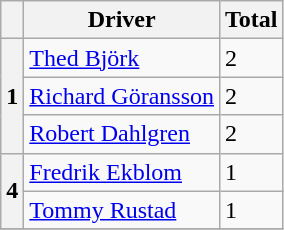<table class="wikitable" style="font-size:100%;">
<tr>
<th></th>
<th>Driver</th>
<th>Total</th>
</tr>
<tr>
<th rowspan="3">1</th>
<td> <a href='#'>Thed Björk</a></td>
<td>2</td>
</tr>
<tr>
<td> <a href='#'>Richard Göransson</a></td>
<td>2</td>
</tr>
<tr>
<td> <a href='#'>Robert Dahlgren</a></td>
<td>2</td>
</tr>
<tr>
<th rowspan="2">4</th>
<td> <a href='#'>Fredrik Ekblom</a></td>
<td>1</td>
</tr>
<tr>
<td> <a href='#'>Tommy Rustad</a></td>
<td>1</td>
</tr>
<tr>
</tr>
</table>
